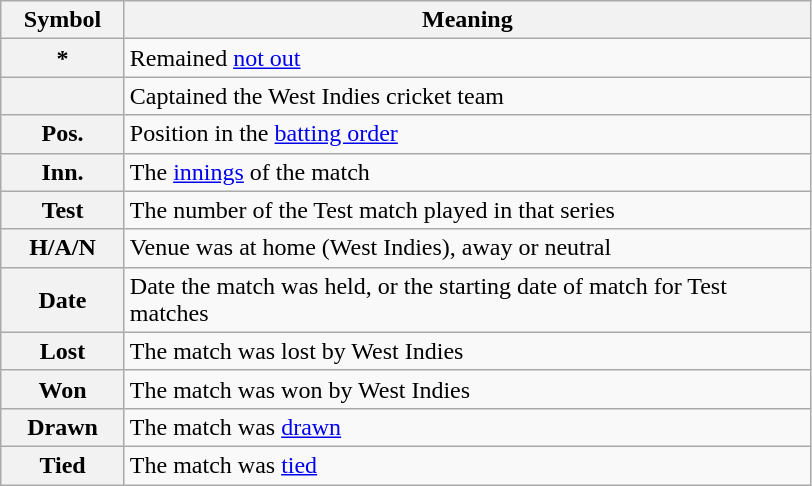<table class="wikitable plainrowheaders" border="1">
<tr>
<th scope="col" style="width:75px">Symbol</th>
<th scope="col" style="width:450px">Meaning</th>
</tr>
<tr>
<th scope="row">*</th>
<td>Remained <a href='#'>not out</a></td>
</tr>
<tr>
<th scope="row"></th>
<td>Captained the West Indies cricket team</td>
</tr>
<tr>
<th scope="row">Pos.</th>
<td>Position in the <a href='#'>batting order</a></td>
</tr>
<tr>
<th scope="row">Inn.</th>
<td>The <a href='#'>innings</a> of the match</td>
</tr>
<tr>
<th scope="row">Test</th>
<td>The number of the Test match played in that series</td>
</tr>
<tr>
<th scope="row">H/A/N</th>
<td>Venue was at home (West Indies), away or neutral</td>
</tr>
<tr>
<th scope="row">Date</th>
<td>Date the match was held, or the starting date of match for Test matches</td>
</tr>
<tr>
<th scope="row">Lost</th>
<td>The match was lost by West Indies</td>
</tr>
<tr>
<th scope="row">Won</th>
<td>The match was won by West Indies</td>
</tr>
<tr>
<th scope="row">Drawn</th>
<td>The match was <a href='#'>drawn</a></td>
</tr>
<tr>
<th scope="row">Tied</th>
<td>The match was <a href='#'>tied</a></td>
</tr>
</table>
